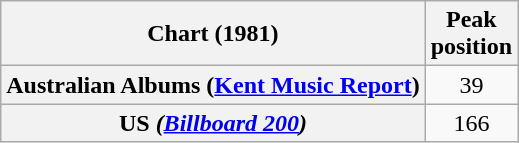<table class="wikitable sortable plainrowheaders">
<tr>
<th>Chart (1981)</th>
<th>Peak<br>position</th>
</tr>
<tr>
<th scope="row">Australian Albums (<a href='#'>Kent Music Report</a>)</th>
<td style="text-align:center;">39</td>
</tr>
<tr>
<th scope="row">US <em>(<a href='#'>Billboard 200</a>)</em></th>
<td style="text-align:center;">166</td>
</tr>
</table>
